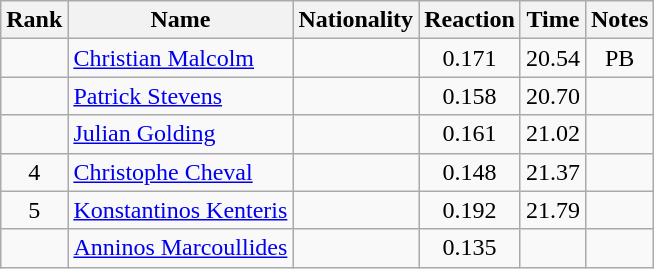<table class="wikitable sortable" style="text-align:center">
<tr>
<th>Rank</th>
<th>Name</th>
<th>Nationality</th>
<th>Reaction</th>
<th>Time</th>
<th>Notes</th>
</tr>
<tr>
<td></td>
<td align="left"><a href='#'>Christian Malcolm</a></td>
<td align=left></td>
<td>0.171</td>
<td>20.54</td>
<td>PB</td>
</tr>
<tr>
<td></td>
<td align="left"><a href='#'>Patrick Stevens</a></td>
<td align=left></td>
<td>0.158</td>
<td>20.70</td>
<td></td>
</tr>
<tr>
<td></td>
<td align="left"><a href='#'>Julian Golding</a></td>
<td align=left></td>
<td>0.161</td>
<td>21.02</td>
<td></td>
</tr>
<tr>
<td>4</td>
<td align="left"><a href='#'>Christophe Cheval</a></td>
<td align=left></td>
<td>0.148</td>
<td>21.37</td>
<td></td>
</tr>
<tr>
<td>5</td>
<td align="left"><a href='#'>Konstantinos Kenteris</a></td>
<td align=left></td>
<td>0.192</td>
<td>21.79</td>
<td></td>
</tr>
<tr>
<td></td>
<td align="left"><a href='#'>Anninos Marcoullides</a></td>
<td align=left></td>
<td>0.135</td>
<td></td>
<td></td>
</tr>
</table>
